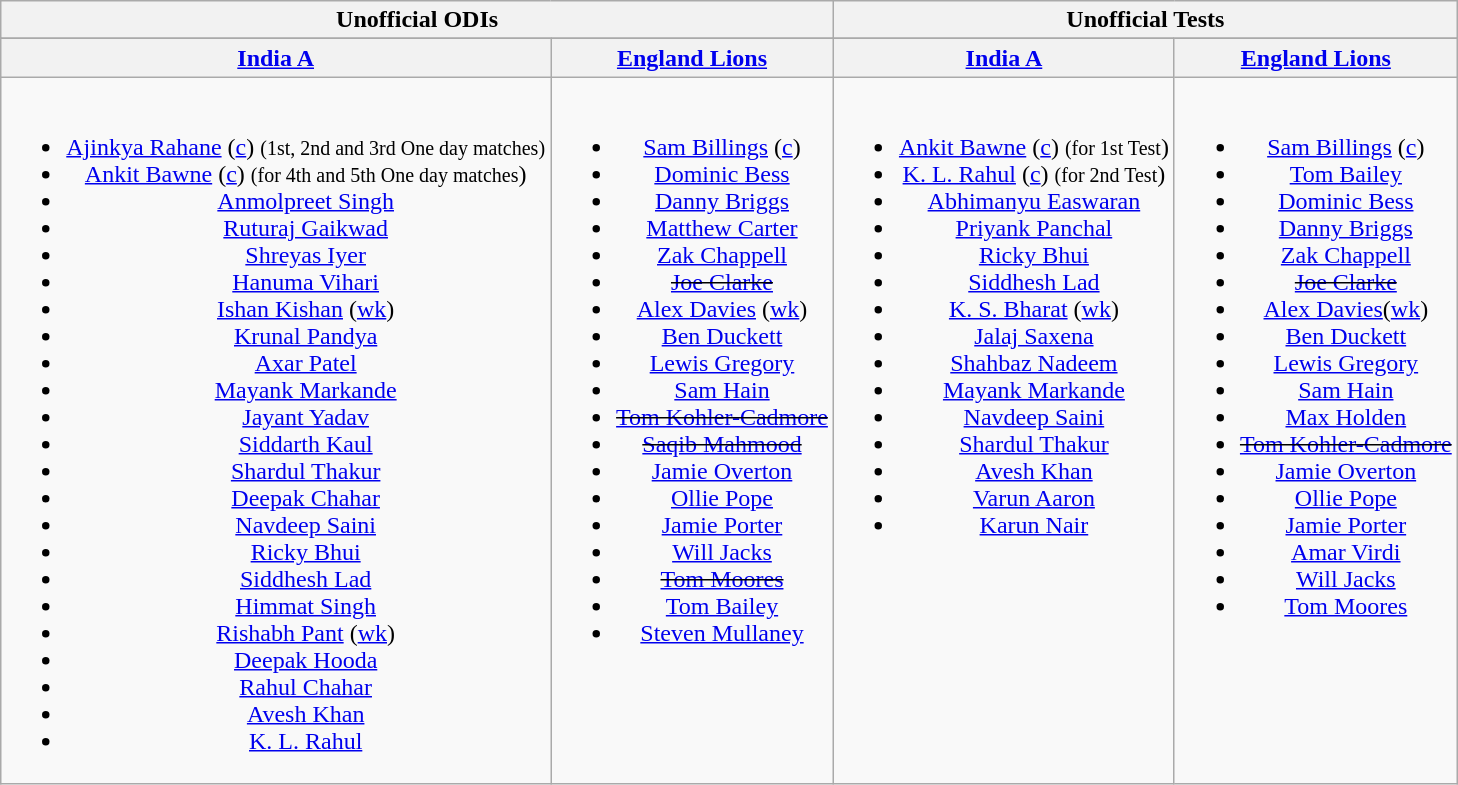<table class="wikitable" style="text-align:center; margin:auto">
<tr>
<th colspan=2>Unofficial ODIs</th>
<th colspan=2>Unofficial Tests</th>
</tr>
<tr>
</tr>
<tr>
<th> <a href='#'>India A</a></th>
<th> <a href='#'>England Lions</a></th>
<th> <a href='#'>India A</a></th>
<th> <a href='#'>England Lions</a></th>
</tr>
<tr style="vertical-align:top">
<td><br><ul><li><a href='#'>Ajinkya Rahane</a> (<a href='#'>c</a>) <small>(1st, 2nd and 3rd One day matches)</small></li><li><a href='#'>Ankit Bawne</a> (<a href='#'>c</a>) <small> (for 4th and 5th One day matches</small>)</li><li><a href='#'>Anmolpreet Singh</a></li><li><a href='#'>Ruturaj Gaikwad</a></li><li><a href='#'>Shreyas Iyer</a></li><li><a href='#'>Hanuma Vihari</a></li><li><a href='#'>Ishan Kishan</a> (<a href='#'>wk</a>)</li><li><a href='#'>Krunal Pandya</a></li><li><a href='#'>Axar Patel</a></li><li><a href='#'>Mayank Markande</a></li><li><a href='#'>Jayant Yadav</a></li><li><a href='#'>Siddarth Kaul</a></li><li><a href='#'>Shardul Thakur</a></li><li><a href='#'>Deepak Chahar</a></li><li><a href='#'>Navdeep Saini</a></li><li><a href='#'>Ricky Bhui</a></li><li><a href='#'>Siddhesh Lad</a></li><li><a href='#'>Himmat Singh</a></li><li><a href='#'>Rishabh Pant</a> (<a href='#'>wk</a>)</li><li><a href='#'>Deepak Hooda</a></li><li><a href='#'>Rahul Chahar</a></li><li><a href='#'>Avesh Khan</a></li><li><a href='#'>K. L. Rahul</a></li></ul></td>
<td><br><ul><li><a href='#'>Sam Billings</a> (<a href='#'>c</a>)</li><li><a href='#'>Dominic Bess</a></li><li><a href='#'>Danny Briggs</a></li><li><a href='#'>Matthew Carter</a></li><li><a href='#'>Zak Chappell</a></li><li><s><a href='#'>Joe Clarke</a></s></li><li><a href='#'>Alex Davies</a> (<a href='#'>wk</a>)</li><li><a href='#'>Ben Duckett</a></li><li><a href='#'>Lewis Gregory</a></li><li><a href='#'>Sam Hain</a></li><li><s><a href='#'>Tom Kohler-Cadmore</a></s></li><li><s><a href='#'>Saqib Mahmood</a></s></li><li><a href='#'>Jamie Overton</a></li><li><a href='#'>Ollie Pope</a></li><li><a href='#'>Jamie Porter</a></li><li><a href='#'>Will Jacks</a></li><li><s><a href='#'>Tom Moores</a></s></li><li><a href='#'>Tom Bailey</a></li><li><a href='#'>Steven Mullaney</a></li></ul></td>
<td><br><ul><li><a href='#'>Ankit Bawne</a> (<a href='#'>c</a>) <small> (for 1st Test</small>)</li><li><a href='#'>K. L. Rahul</a> (<a href='#'>c</a>) <small> (for 2nd Test</small>)</li><li><a href='#'>Abhimanyu Easwaran</a></li><li><a href='#'>Priyank Panchal</a></li><li><a href='#'>Ricky Bhui</a></li><li><a href='#'>Siddhesh Lad</a></li><li><a href='#'>K. S. Bharat</a> (<a href='#'>wk</a>)</li><li><a href='#'>Jalaj Saxena</a></li><li><a href='#'>Shahbaz Nadeem</a></li><li><a href='#'>Mayank Markande</a></li><li><a href='#'>Navdeep Saini</a></li><li><a href='#'>Shardul Thakur</a></li><li><a href='#'>Avesh Khan</a></li><li><a href='#'>Varun Aaron</a></li><li><a href='#'>Karun Nair</a></li></ul></td>
<td><br><ul><li><a href='#'>Sam Billings</a> (<a href='#'>c</a>)</li><li><a href='#'>Tom Bailey</a></li><li><a href='#'>Dominic Bess</a></li><li><a href='#'>Danny Briggs</a></li><li><a href='#'>Zak Chappell</a></li><li><s><a href='#'>Joe Clarke</a></s></li><li><a href='#'>Alex Davies</a>(<a href='#'>wk</a>)</li><li><a href='#'>Ben Duckett</a></li><li><a href='#'>Lewis Gregory</a></li><li><a href='#'>Sam Hain</a></li><li><a href='#'>Max Holden</a></li><li><s><a href='#'>Tom Kohler-Cadmore</a></s></li><li><a href='#'>Jamie Overton</a></li><li><a href='#'>Ollie Pope</a></li><li><a href='#'>Jamie Porter</a></li><li><a href='#'>Amar Virdi</a></li><li><a href='#'>Will Jacks</a></li><li><a href='#'>Tom Moores</a></li></ul></td>
</tr>
</table>
